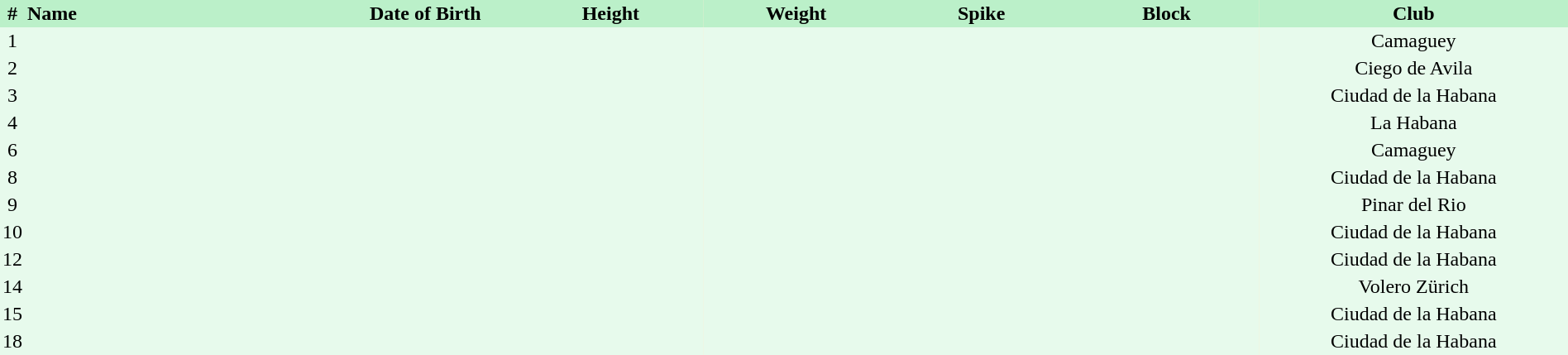<table border=0 cellpadding=2 cellspacing=0  |- bgcolor=#FFECCE style=text-align:center; font-size:90%; width=100%>
<tr bgcolor=#BBF0C9>
<th>#</th>
<th align=left width=20%>Name</th>
<th width=12%>Date of Birth</th>
<th width=12%>Height</th>
<th width=12%>Weight</th>
<th width=12%>Spike</th>
<th width=12%>Block</th>
<th width=20%>Club</th>
</tr>
<tr bgcolor=#E7FAEC>
<td>1</td>
<td align=left></td>
<td align=right></td>
<td></td>
<td></td>
<td></td>
<td></td>
<td>Camaguey</td>
</tr>
<tr bgcolor=#E7FAEC>
<td>2</td>
<td align=left></td>
<td align=right></td>
<td></td>
<td></td>
<td></td>
<td></td>
<td>Ciego de Avila</td>
</tr>
<tr bgcolor=#E7FAEC>
<td>3</td>
<td align=left></td>
<td align=right></td>
<td></td>
<td></td>
<td></td>
<td></td>
<td>Ciudad de la Habana</td>
</tr>
<tr bgcolor=#E7FAEC>
<td>4</td>
<td align=left></td>
<td align=right></td>
<td></td>
<td></td>
<td></td>
<td></td>
<td>La Habana</td>
</tr>
<tr bgcolor=#E7FAEC>
<td>6</td>
<td align=left></td>
<td align=right></td>
<td></td>
<td></td>
<td></td>
<td></td>
<td>Camaguey</td>
</tr>
<tr bgcolor=#E7FAEC>
<td>8</td>
<td align=left></td>
<td align=right></td>
<td></td>
<td></td>
<td></td>
<td></td>
<td>Ciudad de la Habana</td>
</tr>
<tr bgcolor=#E7FAEC>
<td>9</td>
<td align=left></td>
<td align=right></td>
<td></td>
<td></td>
<td></td>
<td></td>
<td>Pinar del Rio</td>
</tr>
<tr bgcolor=#E7FAEC>
<td>10</td>
<td align=left></td>
<td align=right></td>
<td></td>
<td></td>
<td></td>
<td></td>
<td>Ciudad de la Habana</td>
</tr>
<tr bgcolor=#E7FAEC>
<td>12</td>
<td align=left></td>
<td align=right></td>
<td></td>
<td></td>
<td></td>
<td></td>
<td>Ciudad de la Habana</td>
</tr>
<tr bgcolor=#E7FAEC>
<td>14</td>
<td align=left></td>
<td align=right></td>
<td></td>
<td></td>
<td></td>
<td></td>
<td>Volero Zürich</td>
</tr>
<tr bgcolor=#E7FAEC>
<td>15</td>
<td align=left></td>
<td align=right></td>
<td></td>
<td></td>
<td></td>
<td></td>
<td>Ciudad de la Habana</td>
</tr>
<tr bgcolor=#E7FAEC>
<td>18</td>
<td align=left></td>
<td align=right></td>
<td></td>
<td></td>
<td></td>
<td></td>
<td>Ciudad de la Habana</td>
</tr>
</table>
